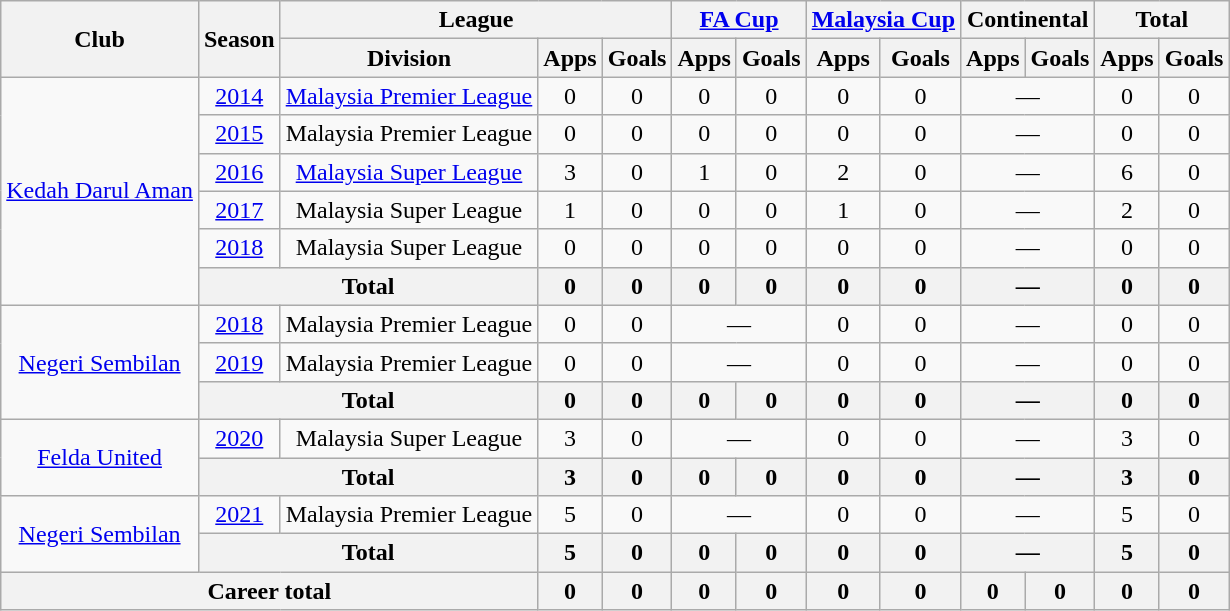<table class=wikitable style="text-align:center">
<tr>
<th rowspan=2>Club</th>
<th rowspan=2>Season</th>
<th colspan=3>League</th>
<th colspan=2><a href='#'>FA Cup</a></th>
<th colspan=2><a href='#'>Malaysia Cup</a></th>
<th colspan=2>Continental</th>
<th colspan=2>Total</th>
</tr>
<tr>
<th>Division</th>
<th>Apps</th>
<th>Goals</th>
<th>Apps</th>
<th>Goals</th>
<th>Apps</th>
<th>Goals</th>
<th>Apps</th>
<th>Goals</th>
<th>Apps</th>
<th>Goals</th>
</tr>
<tr>
<td rowspan="6"><a href='#'>Kedah Darul Aman</a></td>
<td><a href='#'>2014</a></td>
<td><a href='#'>Malaysia Premier League</a></td>
<td>0</td>
<td>0</td>
<td>0</td>
<td>0</td>
<td>0</td>
<td>0</td>
<td colspan=2>—</td>
<td>0</td>
<td>0</td>
</tr>
<tr>
<td><a href='#'>2015</a></td>
<td>Malaysia Premier League</td>
<td>0</td>
<td>0</td>
<td>0</td>
<td>0</td>
<td>0</td>
<td>0</td>
<td colspan=2>—</td>
<td>0</td>
<td>0</td>
</tr>
<tr>
<td><a href='#'>2016</a></td>
<td><a href='#'>Malaysia Super League</a></td>
<td>3</td>
<td>0</td>
<td>1</td>
<td>0</td>
<td>2</td>
<td>0</td>
<td colspan=2>—</td>
<td>6</td>
<td>0</td>
</tr>
<tr>
<td><a href='#'>2017</a></td>
<td>Malaysia Super League</td>
<td>1</td>
<td>0</td>
<td>0</td>
<td>0</td>
<td>1</td>
<td>0</td>
<td colspan=2>—</td>
<td>2</td>
<td>0</td>
</tr>
<tr>
<td><a href='#'>2018</a></td>
<td>Malaysia Super League</td>
<td>0</td>
<td>0</td>
<td>0</td>
<td>0</td>
<td>0</td>
<td>0</td>
<td colspan=2>—</td>
<td>0</td>
<td>0</td>
</tr>
<tr>
<th colspan="2">Total</th>
<th>0</th>
<th>0</th>
<th>0</th>
<th>0</th>
<th>0</th>
<th>0</th>
<th colspan=2>—</th>
<th>0</th>
<th>0</th>
</tr>
<tr>
<td rowspan="3"><a href='#'>Negeri Sembilan</a></td>
<td><a href='#'>2018</a></td>
<td>Malaysia Premier League</td>
<td>0</td>
<td>0</td>
<td colspan=2>—</td>
<td>0</td>
<td>0</td>
<td colspan=2>—</td>
<td>0</td>
<td>0</td>
</tr>
<tr>
<td><a href='#'>2019</a></td>
<td>Malaysia Premier League</td>
<td>0</td>
<td>0</td>
<td colspan=2>—</td>
<td>0</td>
<td>0</td>
<td colspan=2>—</td>
<td>0</td>
<td>0</td>
</tr>
<tr>
<th colspan=2>Total</th>
<th>0</th>
<th>0</th>
<th>0</th>
<th>0</th>
<th>0</th>
<th>0</th>
<th colspan=2>—</th>
<th>0</th>
<th>0</th>
</tr>
<tr>
<td rowspan="2"><a href='#'>Felda United</a></td>
<td><a href='#'>2020</a></td>
<td>Malaysia Super League</td>
<td>3</td>
<td>0</td>
<td colspan=2>—</td>
<td>0</td>
<td>0</td>
<td colspan=2>—</td>
<td>3</td>
<td>0</td>
</tr>
<tr>
<th colspan=2>Total</th>
<th>3</th>
<th>0</th>
<th>0</th>
<th>0</th>
<th>0</th>
<th>0</th>
<th colspan=2>—</th>
<th>3</th>
<th>0</th>
</tr>
<tr>
<td rowspan="2"><a href='#'>Negeri Sembilan</a></td>
<td><a href='#'>2021</a></td>
<td>Malaysia Premier League</td>
<td>5</td>
<td>0</td>
<td colspan=2>—</td>
<td>0</td>
<td>0</td>
<td colspan=2>—</td>
<td>5</td>
<td>0</td>
</tr>
<tr>
<th colspan=2>Total</th>
<th>5</th>
<th>0</th>
<th>0</th>
<th>0</th>
<th>0</th>
<th>0</th>
<th colspan=2>—</th>
<th>5</th>
<th>0</th>
</tr>
<tr>
<th colspan=3>Career total</th>
<th>0</th>
<th>0</th>
<th>0</th>
<th>0</th>
<th>0</th>
<th>0</th>
<th>0</th>
<th>0</th>
<th>0</th>
<th>0</th>
</tr>
</table>
